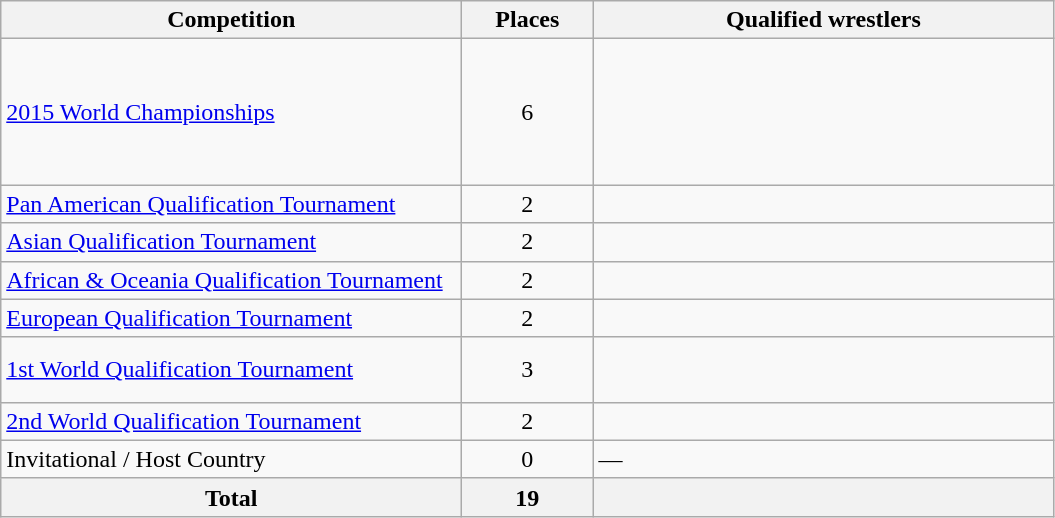<table class = "wikitable">
<tr>
<th width=300>Competition</th>
<th width=80>Places</th>
<th width=300>Qualified wrestlers</th>
</tr>
<tr>
<td><a href='#'>2015 World Championships</a></td>
<td align="center">6</td>
<td><br><br><br><br><br></td>
</tr>
<tr>
<td><a href='#'>Pan American Qualification Tournament</a></td>
<td align="center">2</td>
<td><br></td>
</tr>
<tr>
<td><a href='#'>Asian Qualification Tournament</a></td>
<td align="center">2</td>
<td><br></td>
</tr>
<tr>
<td><a href='#'>African & Oceania Qualification Tournament</a></td>
<td align="center">2</td>
<td><br></td>
</tr>
<tr>
<td><a href='#'>European Qualification Tournament</a></td>
<td align="center">2</td>
<td><br></td>
</tr>
<tr>
<td><a href='#'>1st World Qualification Tournament</a></td>
<td align="center">3</td>
<td><br><br></td>
</tr>
<tr>
<td><a href='#'>2nd World Qualification Tournament</a></td>
<td align="center">2</td>
<td><br></td>
</tr>
<tr>
<td>Invitational / Host Country</td>
<td align="center">0</td>
<td>—</td>
</tr>
<tr>
<th>Total</th>
<th>19</th>
<th></th>
</tr>
</table>
